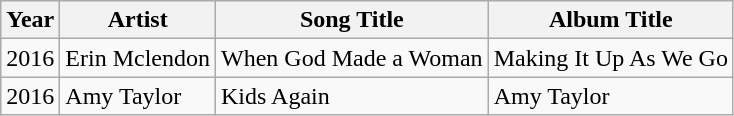<table class="wikitable sortable">
<tr>
<th>Year</th>
<th>Artist</th>
<th>Song Title</th>
<th>Album Title</th>
</tr>
<tr>
<td>2016</td>
<td>Erin Mclendon</td>
<td>When God Made a Woman</td>
<td>Making It Up As We Go</td>
</tr>
<tr>
<td>2016</td>
<td>Amy Taylor</td>
<td>Kids Again</td>
<td>Amy Taylor</td>
</tr>
</table>
